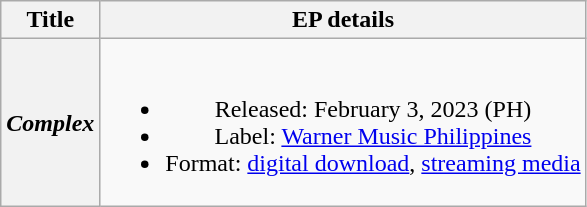<table class="wikitable plainrowheaders" style="text-align:center;">
<tr>
<th scope="col">Title</th>
<th scope="col">EP details</th>
</tr>
<tr>
<th scope="row"><em>Complex</em></th>
<td><br><ul><li>Released: February 3, 2023 <span>(PH)</span></li><li>Label: <a href='#'>Warner Music Philippines</a></li><li>Format: <a href='#'>digital download</a>, <a href='#'>streaming media</a></li></ul></td>
</tr>
</table>
